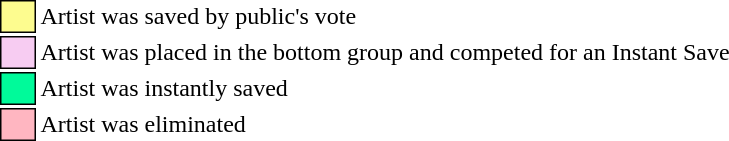<table class="toccolours"style="font-size: 100%; white-space: nowrap">
<tr>
<td style="background:#fdfc8f; border:1px solid black">     </td>
<td>Artist was saved by public's vote</td>
</tr>
<tr>
<td style="background:#f7ccf2; border:1px solid black">     </td>
<td>Artist was placed in the bottom group and competed for an Instant Save</td>
</tr>
<tr>
<td style="background:#00fa9a; border:1px solid black">     </td>
<td>Artist was instantly saved</td>
</tr>
<tr>
<td style="background:lightpink; border:1px solid black">     </td>
<td>Artist was eliminated</td>
</tr>
</table>
